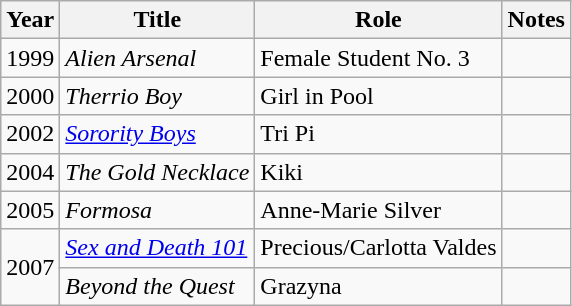<table class="wikitable">
<tr>
<th>Year</th>
<th>Title</th>
<th>Role</th>
<th>Notes</th>
</tr>
<tr>
<td>1999</td>
<td><em>Alien Arsenal</em></td>
<td>Female Student No. 3</td>
<td></td>
</tr>
<tr>
<td>2000</td>
<td><em>Therrio Boy</em></td>
<td>Girl in Pool</td>
<td></td>
</tr>
<tr>
<td>2002</td>
<td><em><a href='#'>Sorority Boys</a></em></td>
<td>Tri Pi</td>
<td></td>
</tr>
<tr>
<td>2004</td>
<td><em>The Gold Necklace</em></td>
<td>Kiki</td>
<td></td>
</tr>
<tr>
<td>2005</td>
<td><em>Formosa</em></td>
<td>Anne-Marie Silver</td>
<td></td>
</tr>
<tr>
<td rowspan=2>2007</td>
<td><em><a href='#'>Sex and Death 101</a></em></td>
<td>Precious/Carlotta Valdes</td>
<td></td>
</tr>
<tr>
<td><em>Beyond the Quest</em></td>
<td>Grazyna</td>
<td></td>
</tr>
</table>
